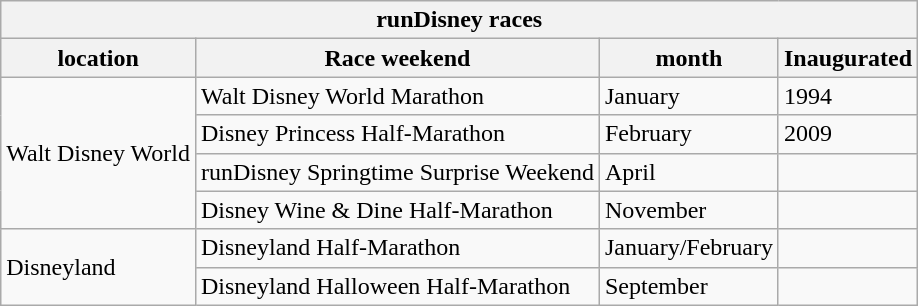<table class="wikitable";>
<tr>
<th colspan=4>runDisney races</th>
</tr>
<tr>
<th>location</th>
<th>Race weekend</th>
<th>month</th>
<th>Inaugurated</th>
</tr>
<tr>
<td rowspan=4>Walt Disney World</td>
<td>Walt Disney World Marathon</td>
<td>January</td>
<td>1994</td>
</tr>
<tr>
<td>Disney Princess Half-Marathon</td>
<td>February</td>
<td>2009</td>
</tr>
<tr>
<td>runDisney Springtime Surprise Weekend</td>
<td>April</td>
<td></td>
</tr>
<tr>
<td>Disney Wine & Dine Half-Marathon</td>
<td>November</td>
<td></td>
</tr>
<tr>
<td rowspan=2>Disneyland</td>
<td>Disneyland Half-Marathon</td>
<td>January/February</td>
<td></td>
</tr>
<tr>
<td>Disneyland Halloween Half-Marathon</td>
<td>September</td>
<td></td>
</tr>
</table>
